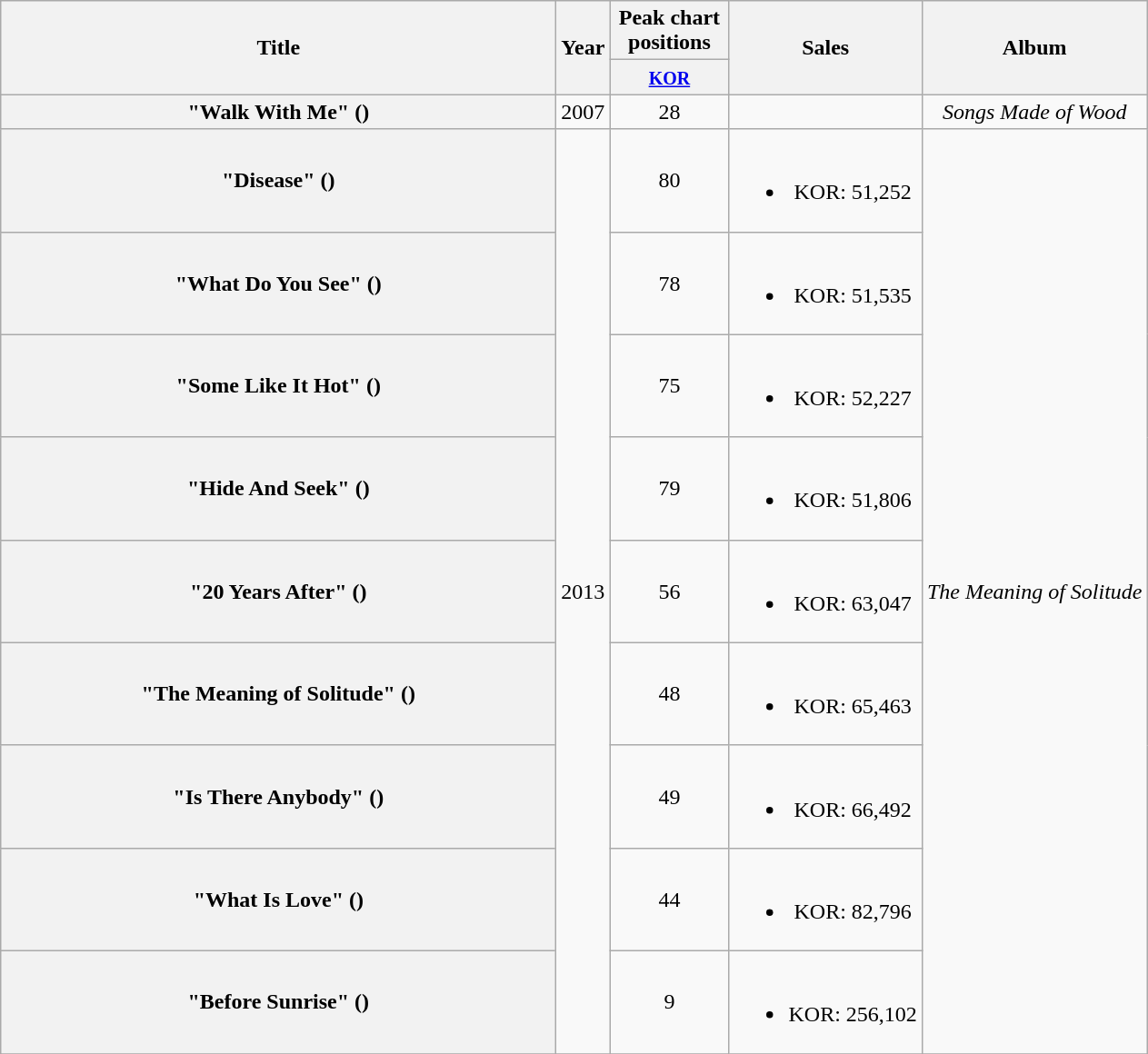<table class="wikitable plainrowheaders" style="text-align:center;">
<tr>
<th rowspan="2" scope="col" style="width:25em;">Title</th>
<th rowspan="2" scope="col">Year</th>
<th colspan="1" scope="col" style="width:5em;">Peak chart positions</th>
<th rowspan="2" scope="col">Sales<br></th>
<th rowspan="2" scope="col">Album</th>
</tr>
<tr>
<th><small><a href='#'>KOR</a></small><br></th>
</tr>
<tr>
<th scope="row">"Walk With Me" ()</th>
<td>2007</td>
<td>28</td>
<td></td>
<td><em>Songs Made of Wood</em></td>
</tr>
<tr>
<th scope="row">"Disease" ()</th>
<td rowspan="9">2013</td>
<td>80</td>
<td><br><ul><li>KOR: 51,252</li></ul></td>
<td rowspan="9"><em>The Meaning of Solitude</em></td>
</tr>
<tr>
<th scope="row">"What Do You See" ()</th>
<td>78</td>
<td><br><ul><li>KOR: 51,535</li></ul></td>
</tr>
<tr>
<th scope="row">"Some Like It Hot" ()</th>
<td>75</td>
<td><br><ul><li>KOR: 52,227</li></ul></td>
</tr>
<tr>
<th scope="row">"Hide And Seek" ()</th>
<td>79</td>
<td><br><ul><li>KOR: 51,806</li></ul></td>
</tr>
<tr>
<th scope="row">"20 Years After" ()</th>
<td>56</td>
<td><br><ul><li>KOR: 63,047</li></ul></td>
</tr>
<tr>
<th scope="row">"The Meaning of Solitude" ()</th>
<td>48</td>
<td><br><ul><li>KOR: 65,463</li></ul></td>
</tr>
<tr>
<th scope="row">"Is There Anybody" ()</th>
<td>49</td>
<td><br><ul><li>KOR: 66,492</li></ul></td>
</tr>
<tr>
<th scope="row">"What Is Love" () </th>
<td>44</td>
<td><br><ul><li>KOR: 82,796</li></ul></td>
</tr>
<tr>
<th scope="row">"Before Sunrise" () </th>
<td>9</td>
<td><br><ul><li>KOR: 256,102</li></ul></td>
</tr>
<tr>
</tr>
</table>
